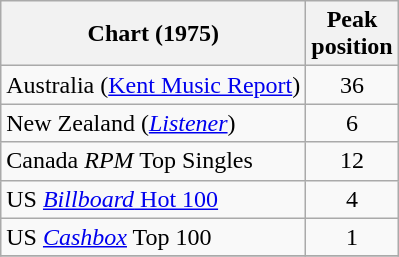<table class="wikitable sortable">
<tr>
<th>Chart (1975)</th>
<th>Peak <br>position</th>
</tr>
<tr>
<td>Australia (<a href='#'>Kent Music Report</a>)</td>
<td style="text-align:center;">36</td>
</tr>
<tr>
<td>New Zealand (<em><a href='#'>Listener</a></em>)</td>
<td style="text-align:center;">6</td>
</tr>
<tr>
<td>Canada <em>RPM</em> Top Singles</td>
<td style="text-align:center;">12</td>
</tr>
<tr>
<td>US <a href='#'><em>Billboard</em> Hot 100</a></td>
<td style="text-align:center;">4</td>
</tr>
<tr>
<td>US <a href='#'><em>Cashbox</em></a> Top 100</td>
<td style="text-align:center;">1</td>
</tr>
<tr>
</tr>
</table>
